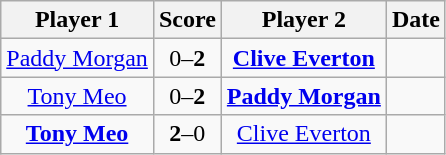<table class="wikitable" style="text-align: center">
<tr>
<th>Player 1</th>
<th>Score</th>
<th>Player 2</th>
<th>Date</th>
</tr>
<tr>
<td> <a href='#'>Paddy Morgan</a></td>
<td>0–<strong>2</strong></td>
<td> <strong><a href='#'>Clive Everton</a></strong></td>
<td></td>
</tr>
<tr>
<td> <a href='#'>Tony Meo</a></td>
<td>0–<strong>2</strong></td>
<td> <strong><a href='#'>Paddy Morgan</a></strong></td>
<td></td>
</tr>
<tr>
<td> <strong><a href='#'>Tony Meo</a></strong></td>
<td><strong>2</strong>–0</td>
<td> <a href='#'>Clive Everton</a></td>
<td></td>
</tr>
</table>
